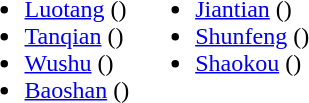<table>
<tr>
<td valign="top"><br><ul><li><a href='#'>Luotang</a> ()</li><li><a href='#'>Tanqian</a> ()</li><li><a href='#'>Wushu</a> ()</li><li><a href='#'>Baoshan</a> ()</li></ul></td>
<td valign="top"><br><ul><li><a href='#'>Jiantian</a> ()</li><li><a href='#'>Shunfeng</a> ()</li><li><a href='#'>Shaokou</a> ()</li></ul></td>
</tr>
</table>
